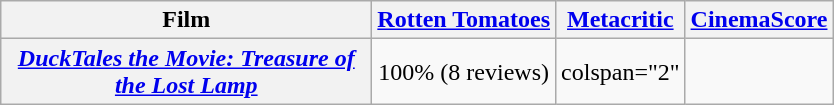<table class="sortable wikitable plainrowheaders" style="text-align: center;">
<tr>
<th style="width:240px;">Film</th>
<th data-sort-type="number"><a href='#'>Rotten Tomatoes</a></th>
<th data-sort-type="number"><a href='#'>Metacritic</a></th>
<th><a href='#'>CinemaScore</a></th>
</tr>
<tr>
<th scope="row"><em><a href='#'>DuckTales the Movie: Treasure of the Lost Lamp</a></em></th>
<td>100% (8 reviews)</td>
<td>colspan="2" </td>
</tr>
</table>
